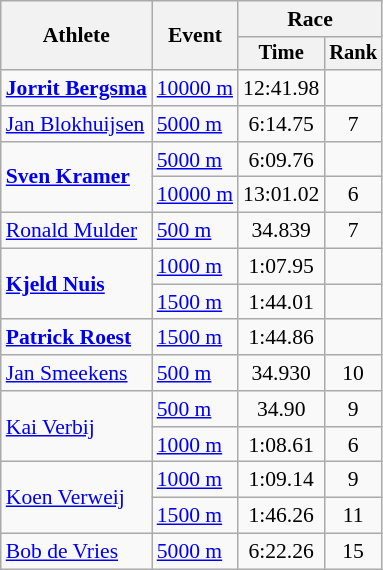<table class="wikitable" style="font-size:90%">
<tr>
<th rowspan=2>Athlete</th>
<th rowspan=2>Event</th>
<th colspan="2">Race</th>
</tr>
<tr style="font-size:95%">
<th>Time</th>
<th>Rank</th>
</tr>
<tr align=center>
<td align=left><strong><a href='#'>Jorrit Bergsma</a></strong></td>
<td align=left><a href='#'>10000 m</a></td>
<td>12:41.98</td>
<td></td>
</tr>
<tr align=center>
<td align=left><a href='#'>Jan Blokhuijsen</a></td>
<td align=left><a href='#'>5000 m</a></td>
<td>6:14.75</td>
<td>7</td>
</tr>
<tr align=center>
<td align=left rowspan=2><strong><a href='#'>Sven Kramer</a></strong></td>
<td align=left><a href='#'>5000 m</a></td>
<td>6:09.76 </td>
<td></td>
</tr>
<tr align=center>
<td align=left><a href='#'>10000 m</a></td>
<td>13:01.02</td>
<td>6</td>
</tr>
<tr align=center>
<td align=left><a href='#'>Ronald Mulder</a></td>
<td align=left><a href='#'>500 m</a></td>
<td>34.839</td>
<td>7</td>
</tr>
<tr align=center>
<td align=left rowspan=2><strong><a href='#'>Kjeld Nuis</a></strong></td>
<td align=left><a href='#'>1000 m</a></td>
<td>1:07.95</td>
<td></td>
</tr>
<tr align=center>
<td align=left><a href='#'>1500 m</a></td>
<td>1:44.01</td>
<td></td>
</tr>
<tr align=center>
<td align=left><strong><a href='#'>Patrick Roest</a></strong></td>
<td align=left><a href='#'>1500 m</a></td>
<td>1:44.86</td>
<td></td>
</tr>
<tr align=center>
<td align=left><a href='#'>Jan Smeekens</a></td>
<td align=left><a href='#'>500 m</a></td>
<td>34.930</td>
<td>10</td>
</tr>
<tr align=center>
<td align=left rowspan=2><a href='#'>Kai Verbij</a></td>
<td align=left><a href='#'>500 m</a></td>
<td>34.90</td>
<td>9</td>
</tr>
<tr align=center>
<td align=left><a href='#'>1000 m</a></td>
<td>1:08.61</td>
<td>6</td>
</tr>
<tr align=center>
<td align=left rowspan=2><a href='#'>Koen Verweij</a></td>
<td align=left><a href='#'>1000 m</a></td>
<td>1:09.14</td>
<td>9</td>
</tr>
<tr align=center>
<td align=left><a href='#'>1500 m</a></td>
<td>1:46.26</td>
<td>11</td>
</tr>
<tr align=center>
<td align=left><a href='#'>Bob de Vries</a></td>
<td align=left><a href='#'>5000 m</a></td>
<td>6:22.26</td>
<td>15</td>
</tr>
</table>
